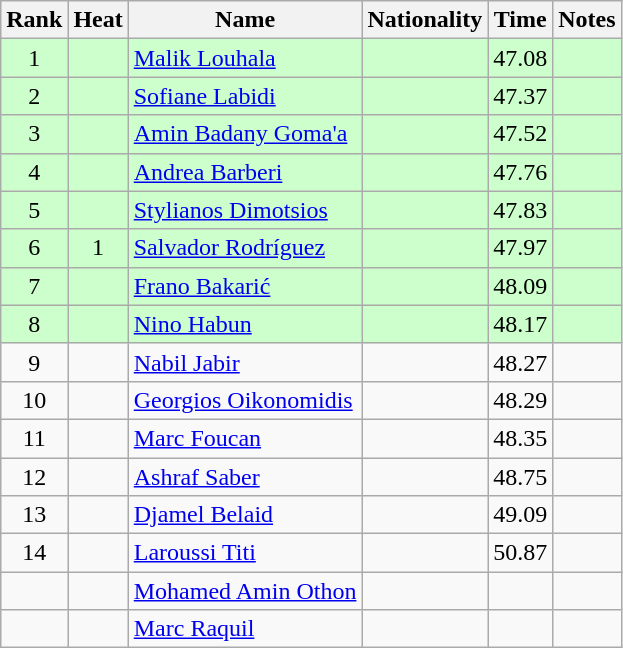<table class="wikitable sortable" style="text-align:center">
<tr>
<th>Rank</th>
<th>Heat</th>
<th>Name</th>
<th>Nationality</th>
<th>Time</th>
<th>Notes</th>
</tr>
<tr bgcolor=ccffcc>
<td>1</td>
<td></td>
<td align=left><a href='#'>Malik Louhala</a></td>
<td align=left></td>
<td>47.08</td>
<td></td>
</tr>
<tr bgcolor=ccffcc>
<td>2</td>
<td></td>
<td align=left><a href='#'>Sofiane Labidi</a></td>
<td align=left></td>
<td>47.37</td>
<td></td>
</tr>
<tr bgcolor=ccffcc>
<td>3</td>
<td></td>
<td align=left><a href='#'>Amin Badany Goma'a</a></td>
<td align=left></td>
<td>47.52</td>
<td></td>
</tr>
<tr bgcolor=ccffcc>
<td>4</td>
<td></td>
<td align=left><a href='#'>Andrea Barberi</a></td>
<td align=left></td>
<td>47.76</td>
<td></td>
</tr>
<tr bgcolor=ccffcc>
<td>5</td>
<td></td>
<td align=left><a href='#'>Stylianos Dimotsios</a></td>
<td align=left></td>
<td>47.83</td>
<td></td>
</tr>
<tr bgcolor=ccffcc>
<td>6</td>
<td>1</td>
<td align=left><a href='#'>Salvador Rodríguez</a></td>
<td align=left></td>
<td>47.97</td>
<td></td>
</tr>
<tr bgcolor=ccffcc>
<td>7</td>
<td></td>
<td align=left><a href='#'>Frano Bakarić</a></td>
<td align=left></td>
<td>48.09</td>
<td></td>
</tr>
<tr bgcolor=ccffcc>
<td>8</td>
<td></td>
<td align=left><a href='#'>Nino Habun</a></td>
<td align=left></td>
<td>48.17</td>
<td></td>
</tr>
<tr>
<td>9</td>
<td></td>
<td align=left><a href='#'>Nabil Jabir</a></td>
<td align=left></td>
<td>48.27</td>
<td></td>
</tr>
<tr>
<td>10</td>
<td></td>
<td align=left><a href='#'>Georgios Oikonomidis</a></td>
<td align=left></td>
<td>48.29</td>
<td></td>
</tr>
<tr>
<td>11</td>
<td></td>
<td align=left><a href='#'>Marc Foucan</a></td>
<td align=left></td>
<td>48.35</td>
<td></td>
</tr>
<tr>
<td>12</td>
<td></td>
<td align=left><a href='#'>Ashraf Saber</a></td>
<td align=left></td>
<td>48.75</td>
<td></td>
</tr>
<tr>
<td>13</td>
<td></td>
<td align=left><a href='#'>Djamel Belaid</a></td>
<td align=left></td>
<td>49.09</td>
<td></td>
</tr>
<tr>
<td>14</td>
<td></td>
<td align=left><a href='#'>Laroussi Titi</a></td>
<td align=left></td>
<td>50.87</td>
<td></td>
</tr>
<tr>
<td></td>
<td></td>
<td align=left><a href='#'>Mohamed Amin Othon</a></td>
<td align=left></td>
<td></td>
<td></td>
</tr>
<tr>
<td></td>
<td></td>
<td align=left><a href='#'>Marc Raquil</a></td>
<td align=left></td>
<td></td>
<td></td>
</tr>
</table>
